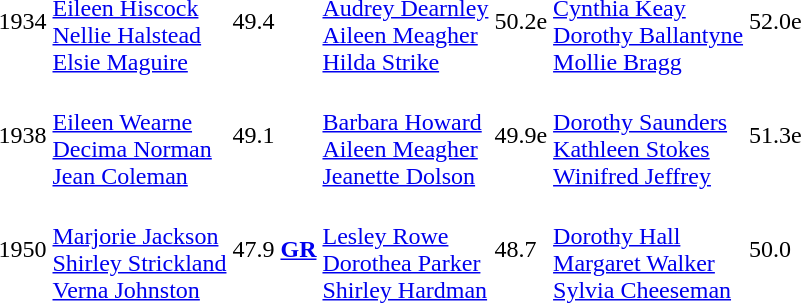<table>
<tr>
<td>1934</td>
<td><br><a href='#'>Eileen Hiscock</a><br><a href='#'>Nellie Halstead</a><br><a href='#'>Elsie Maguire</a></td>
<td>49.4</td>
<td><br><a href='#'>Audrey Dearnley</a><br><a href='#'>Aileen Meagher</a><br><a href='#'>Hilda Strike</a></td>
<td>50.2e</td>
<td><br><a href='#'>Cynthia Keay</a><br><a href='#'>Dorothy Ballantyne</a><br><a href='#'>Mollie Bragg</a></td>
<td>52.0e</td>
</tr>
<tr>
<td>1938</td>
<td><br><a href='#'>Eileen Wearne</a><br><a href='#'>Decima Norman</a><br><a href='#'>Jean Coleman</a></td>
<td>49.1</td>
<td><br><a href='#'>Barbara Howard</a><br><a href='#'>Aileen Meagher</a><br><a href='#'>Jeanette Dolson</a></td>
<td>49.9e</td>
<td><br><a href='#'>Dorothy Saunders</a><br><a href='#'>Kathleen Stokes</a><br><a href='#'>Winifred Jeffrey</a></td>
<td>51.3e</td>
</tr>
<tr>
<td>1950</td>
<td><br><a href='#'>Marjorie Jackson</a><br><a href='#'>Shirley Strickland</a><br><a href='#'>Verna Johnston</a></td>
<td>47.9 <strong><a href='#'>GR</a></strong></td>
<td><br><a href='#'>Lesley Rowe</a><br><a href='#'>Dorothea Parker</a><br><a href='#'>Shirley Hardman</a></td>
<td>48.7</td>
<td><br><a href='#'>Dorothy Hall</a><br><a href='#'>Margaret Walker</a><br><a href='#'>Sylvia Cheeseman</a></td>
<td>50.0</td>
</tr>
</table>
